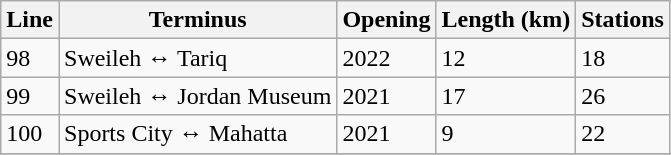<table class="wikitable">
<tr>
<th>Line</th>
<th>Terminus</th>
<th>Opening</th>
<th>Length (km)</th>
<th>Stations</th>
</tr>
<tr>
<td>98</td>
<td>Sweileh ↔ Tariq</td>
<td>2022</td>
<td>12</td>
<td>18</td>
</tr>
<tr>
<td>99</td>
<td>Sweileh ↔ Jordan Museum</td>
<td>2021</td>
<td>17</td>
<td>26</td>
</tr>
<tr>
<td>100</td>
<td>Sports City ↔ Mahatta</td>
<td>2021</td>
<td>9</td>
<td>22</td>
</tr>
<tr>
</tr>
</table>
